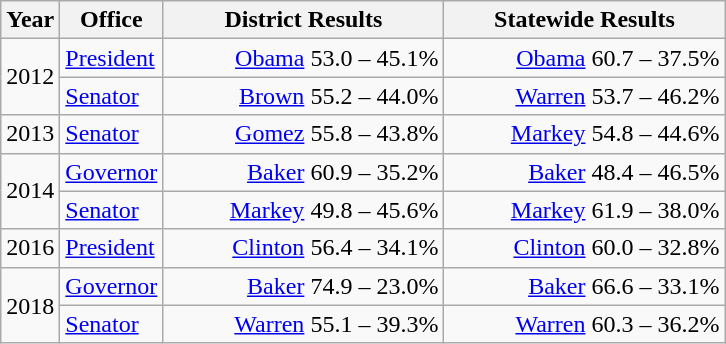<table class=wikitable>
<tr>
<th width="30">Year</th>
<th width="60">Office</th>
<th width="180">District Results</th>
<th width="180">Statewide Results</th>
</tr>
<tr>
<td rowspan="2">2012</td>
<td><a href='#'>President</a></td>
<td align="right" ><a href='#'>Obama</a> 53.0 – 45.1%</td>
<td align="right" ><a href='#'>Obama</a> 60.7 – 37.5%</td>
</tr>
<tr>
<td><a href='#'>Senator</a></td>
<td align="right" ><a href='#'>Brown</a> 55.2 – 44.0%</td>
<td align="right" ><a href='#'>Warren</a> 53.7 – 46.2%</td>
</tr>
<tr>
<td>2013</td>
<td><a href='#'>Senator</a></td>
<td align="right" ><a href='#'>Gomez</a> 55.8 – 43.8%</td>
<td align="right" ><a href='#'>Markey</a> 54.8 – 44.6%</td>
</tr>
<tr>
<td rowspan="2">2014</td>
<td><a href='#'>Governor</a></td>
<td align="right" ><a href='#'>Baker</a> 60.9 – 35.2%</td>
<td align="right" ><a href='#'>Baker</a> 48.4 – 46.5%</td>
</tr>
<tr>
<td><a href='#'>Senator</a></td>
<td align="right" ><a href='#'>Markey</a> 49.8 – 45.6%</td>
<td align="right" ><a href='#'>Markey</a> 61.9 – 38.0%</td>
</tr>
<tr>
<td>2016</td>
<td><a href='#'>President</a></td>
<td align="right" ><a href='#'>Clinton</a> 56.4 – 34.1%</td>
<td align="right" ><a href='#'>Clinton</a> 60.0 – 32.8%</td>
</tr>
<tr>
<td rowspan="2">2018</td>
<td><a href='#'>Governor</a></td>
<td align="right" ><a href='#'>Baker</a> 74.9 – 23.0%</td>
<td align="right" ><a href='#'>Baker</a> 66.6 – 33.1%</td>
</tr>
<tr>
<td><a href='#'>Senator</a></td>
<td align="right" ><a href='#'>Warren</a> 55.1 – 39.3%</td>
<td align="right" ><a href='#'>Warren</a> 60.3 – 36.2%</td>
</tr>
</table>
